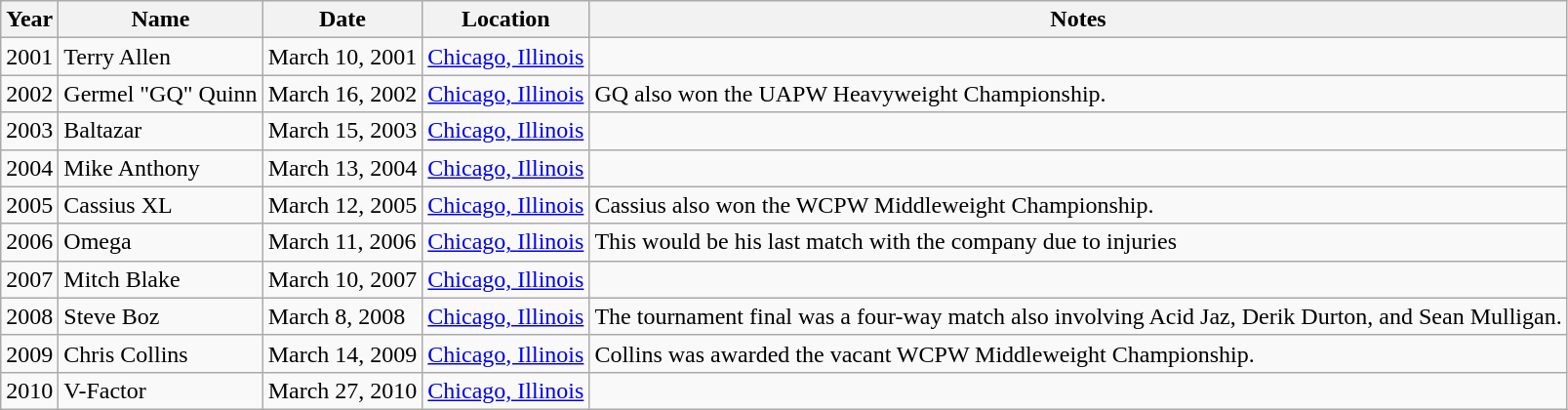<table class="wikitable">
<tr>
<th>Year</th>
<th>Name</th>
<th>Date</th>
<th>Location</th>
<th>Notes</th>
</tr>
<tr>
<td>2001</td>
<td>Terry Allen</td>
<td>March 10, 2001</td>
<td><a href='#'>Chicago, Illinois</a></td>
<td></td>
</tr>
<tr>
<td>2002</td>
<td>Germel "GQ" Quinn</td>
<td>March 16, 2002</td>
<td><a href='#'>Chicago, Illinois</a></td>
<td>GQ also won the UAPW Heavyweight Championship.</td>
</tr>
<tr>
<td>2003</td>
<td>Baltazar</td>
<td>March 15, 2003</td>
<td><a href='#'>Chicago, Illinois</a></td>
<td></td>
</tr>
<tr>
<td>2004</td>
<td>Mike Anthony</td>
<td>March 13, 2004</td>
<td><a href='#'>Chicago, Illinois</a></td>
<td></td>
</tr>
<tr>
<td>2005</td>
<td>Cassius XL</td>
<td>March 12, 2005</td>
<td><a href='#'>Chicago, Illinois</a></td>
<td>Cassius also won the WCPW Middleweight Championship.</td>
</tr>
<tr>
<td>2006</td>
<td>Omega</td>
<td>March 11, 2006</td>
<td><a href='#'>Chicago, Illinois</a></td>
<td>This would be his last match with the company due to injuries</td>
</tr>
<tr>
<td>2007</td>
<td>Mitch Blake</td>
<td>March 10, 2007</td>
<td><a href='#'>Chicago, Illinois</a></td>
<td></td>
</tr>
<tr>
<td>2008</td>
<td>Steve Boz</td>
<td>March 8, 2008</td>
<td><a href='#'>Chicago, Illinois</a></td>
<td>The tournament final was a four-way match also involving Acid Jaz, Derik Durton, and Sean Mulligan.</td>
</tr>
<tr>
<td>2009</td>
<td>Chris Collins</td>
<td>March 14, 2009</td>
<td><a href='#'>Chicago, Illinois</a></td>
<td>Collins was awarded the vacant WCPW Middleweight Championship.</td>
</tr>
<tr>
<td>2010</td>
<td>V-Factor</td>
<td>March 27, 2010</td>
<td><a href='#'>Chicago, Illinois</a></td>
<td></td>
</tr>
</table>
